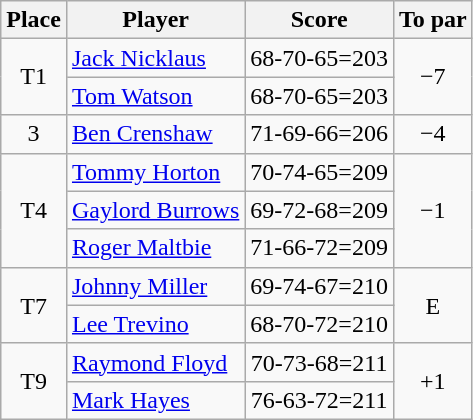<table class="wikitable">
<tr>
<th>Place</th>
<th>Player</th>
<th>Score</th>
<th>To par</th>
</tr>
<tr>
<td rowspan="2" align=center>T1</td>
<td> <a href='#'>Jack Nicklaus</a></td>
<td align=center>68-70-65=203</td>
<td rowspan="2" align=center>−7</td>
</tr>
<tr>
<td> <a href='#'>Tom Watson</a></td>
<td align=center>68-70-65=203</td>
</tr>
<tr>
<td align=center>3</td>
<td> <a href='#'>Ben Crenshaw</a></td>
<td align=center>71-69-66=206</td>
<td align=center>−4</td>
</tr>
<tr>
<td rowspan="3" align=center>T4</td>
<td> <a href='#'>Tommy Horton</a></td>
<td align=center>70-74-65=209</td>
<td rowspan="3" align=center>−1</td>
</tr>
<tr>
<td> <a href='#'>Gaylord Burrows</a></td>
<td align=center>69-72-68=209</td>
</tr>
<tr>
<td> <a href='#'>Roger Maltbie</a></td>
<td align=center>71-66-72=209</td>
</tr>
<tr>
<td rowspan="2" align=center>T7</td>
<td> <a href='#'>Johnny Miller</a></td>
<td align=center>69-74-67=210</td>
<td rowspan="2" align=center>E</td>
</tr>
<tr>
<td> <a href='#'>Lee Trevino</a></td>
<td align=center>68-70-72=210</td>
</tr>
<tr>
<td rowspan="2" align=center>T9</td>
<td> <a href='#'>Raymond Floyd</a></td>
<td align=center>70-73-68=211</td>
<td rowspan="2" align=center>+1</td>
</tr>
<tr>
<td> <a href='#'>Mark Hayes</a></td>
<td align=center>76-63-72=211</td>
</tr>
</table>
